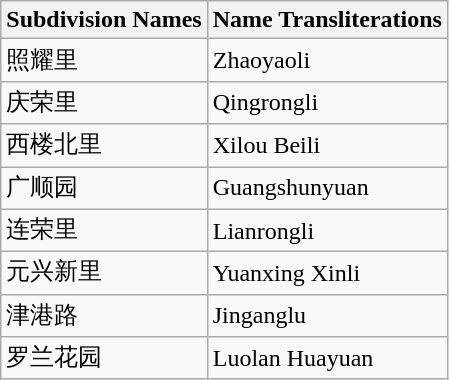<table class="wikitable sortable">
<tr>
<th>Subdivision Names</th>
<th>Name Transliterations</th>
</tr>
<tr>
<td>照耀里</td>
<td>Zhaoyaoli</td>
</tr>
<tr>
<td>庆荣里</td>
<td>Qingrongli</td>
</tr>
<tr>
<td>西楼北里</td>
<td>Xilou Beili</td>
</tr>
<tr>
<td>广顺园</td>
<td>Guangshunyuan</td>
</tr>
<tr>
<td>连荣里</td>
<td>Lianrongli</td>
</tr>
<tr>
<td>元兴新里</td>
<td>Yuanxing Xinli</td>
</tr>
<tr>
<td>津港路</td>
<td>Jinganglu</td>
</tr>
<tr>
<td>罗兰花园</td>
<td>Luolan Huayuan</td>
</tr>
</table>
